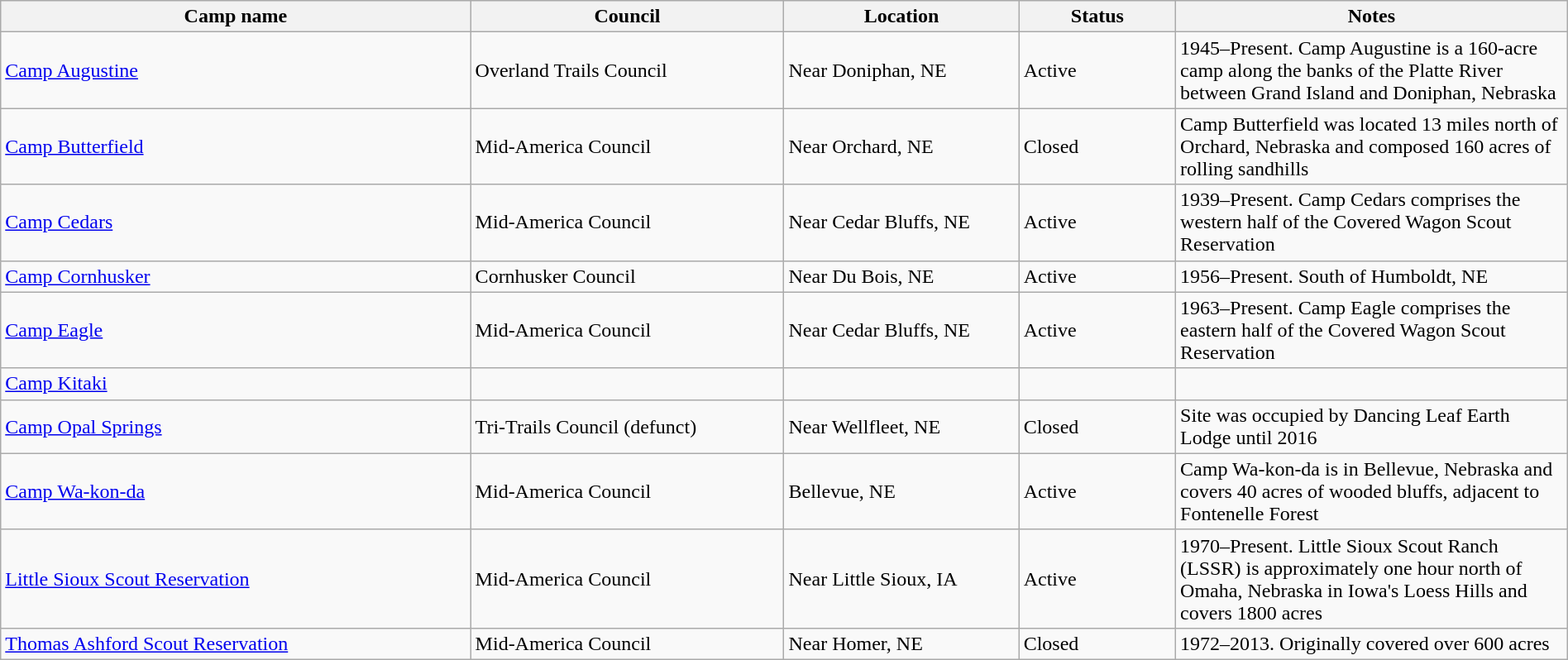<table class="wikitable sortable" border="1" width="100%">
<tr>
<th scope="col" width="30%">Camp name</th>
<th scope="col" width="20%">Council</th>
<th scope="col" width="15%">Location</th>
<th scope="col" width="10%">Status</th>
<th scope="col" width="25%"  class="unsortable">Notes</th>
</tr>
<tr>
<td><a href='#'>Camp Augustine</a></td>
<td>Overland Trails Council</td>
<td>Near Doniphan, NE</td>
<td>Active</td>
<td>1945–Present. Camp Augustine is a 160-acre camp along the banks of the Platte River between Grand Island and Doniphan, Nebraska</td>
</tr>
<tr>
<td><a href='#'>Camp Butterfield</a></td>
<td>Mid-America Council</td>
<td>Near Orchard, NE</td>
<td>Closed</td>
<td>Camp Butterfield was located 13 miles north of Orchard, Nebraska and composed 160 acres of rolling sandhills</td>
</tr>
<tr>
<td><a href='#'>Camp Cedars</a></td>
<td>Mid-America Council</td>
<td>Near Cedar Bluffs, NE</td>
<td>Active</td>
<td>1939–Present. Camp Cedars comprises the western half of the Covered Wagon Scout Reservation</td>
</tr>
<tr>
<td><a href='#'>Camp Cornhusker</a></td>
<td>Cornhusker Council</td>
<td>Near Du Bois, NE</td>
<td>Active</td>
<td>1956–Present. South of Humboldt, NE</td>
</tr>
<tr>
<td><a href='#'>Camp Eagle</a></td>
<td>Mid-America Council</td>
<td>Near Cedar Bluffs, NE</td>
<td>Active</td>
<td>1963–Present. Camp Eagle comprises the eastern half of the Covered Wagon Scout Reservation</td>
</tr>
<tr>
<td><a href='#'>Camp Kitaki</a></td>
<td></td>
<td></td>
<td></td>
<td></td>
</tr>
<tr>
<td><a href='#'>Camp Opal Springs</a></td>
<td>Tri-Trails Council (defunct)</td>
<td>Near Wellfleet, NE</td>
<td>Closed</td>
<td>Site was occupied by Dancing Leaf Earth Lodge until 2016</td>
</tr>
<tr>
<td><a href='#'>Camp Wa-kon-da</a></td>
<td>Mid-America Council</td>
<td>Bellevue, NE</td>
<td>Active</td>
<td>Camp Wa-kon-da is in Bellevue, Nebraska and covers 40 acres of wooded bluffs, adjacent to Fontenelle Forest</td>
</tr>
<tr>
<td><a href='#'>Little Sioux Scout Reservation</a></td>
<td>Mid-America Council</td>
<td>Near Little Sioux, IA</td>
<td>Active</td>
<td>1970–Present. Little Sioux Scout Ranch (LSSR) is approximately one hour north of Omaha, Nebraska in Iowa's Loess Hills and covers 1800 acres</td>
</tr>
<tr>
<td><a href='#'>Thomas Ashford Scout Reservation</a></td>
<td>Mid-America Council</td>
<td>Near Homer, NE</td>
<td>Closed</td>
<td>1972–2013. Originally covered over 600 acres</td>
</tr>
</table>
